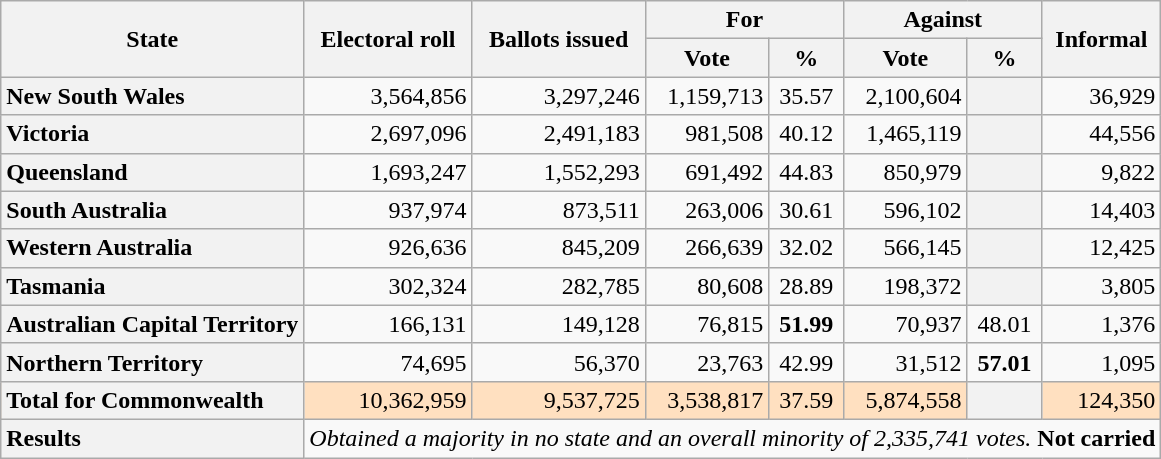<table class="wikitable">
<tr align=center>
<th rowspan="2">State</th>
<th rowspan="2">Electoral roll</th>
<th rowspan="2">Ballots issued</th>
<th align=center colspan="2">For</th>
<th align=center colspan="2">Against</th>
<th align=center rowspan="2">Informal</th>
</tr>
<tr>
<th align=center>Vote</th>
<th align=center>%</th>
<th align=center>Vote</th>
<th align=center>%</th>
</tr>
<tr align="right">
<th style="text-align:left;">New South Wales</th>
<td>3,564,856</td>
<td>3,297,246</td>
<td>1,159,713</td>
<td align="center">35.57</td>
<td>2,100,604</td>
<th></th>
<td>36,929</td>
</tr>
<tr align="right">
<th style="text-align:left;">Victoria</th>
<td>2,697,096</td>
<td>2,491,183</td>
<td>981,508</td>
<td align="center">40.12</td>
<td>1,465,119</td>
<th></th>
<td>44,556</td>
</tr>
<tr align="right">
<th style="text-align:left;">Queensland</th>
<td>1,693,247</td>
<td>1,552,293</td>
<td>691,492</td>
<td align="center">44.83</td>
<td>850,979</td>
<th></th>
<td>9,822</td>
</tr>
<tr align="right">
<th style="text-align:left;">South Australia</th>
<td>937,974</td>
<td>873,511</td>
<td>263,006</td>
<td align="center">30.61</td>
<td>596,102</td>
<th></th>
<td>14,403</td>
</tr>
<tr align="right">
<th style="text-align:left;">Western Australia</th>
<td>926,636</td>
<td>845,209</td>
<td>266,639</td>
<td align="center">32.02</td>
<td>566,145</td>
<th></th>
<td>12,425</td>
</tr>
<tr align="right">
<th style="text-align:left;">Tasmania</th>
<td>302,324</td>
<td>282,785</td>
<td>80,608</td>
<td align="center">28.89</td>
<td>198,372</td>
<th></th>
<td>3,805</td>
</tr>
<tr align="right">
<th style="text-align:left;">Australian Capital Territory</th>
<td>166,131</td>
<td>149,128</td>
<td>76,815</td>
<td align="center"><strong>51.99</strong></td>
<td>70,937</td>
<td align="center">48.01</td>
<td>1,376</td>
</tr>
<tr align="right">
<th style="text-align:left;">Northern Territory</th>
<td>74,695</td>
<td>56,370</td>
<td>23,763</td>
<td align="center">42.99</td>
<td>31,512</td>
<td align="center"><strong>57.01</strong></td>
<td>1,095</td>
</tr>
<tr bgcolor=#FFE0C0 align="right">
<th style="text-align:left;">Total for Commonwealth</th>
<td>10,362,959</td>
<td>9,537,725</td>
<td>3,538,817</td>
<td align="center">37.59</td>
<td>5,874,558</td>
<th></th>
<td>124,350</td>
</tr>
<tr>
<th style="text-align:left;">Results</th>
<td colSpan="8"><em>Obtained a majority in no state and an overall minority of 2,335,741 votes.</em> <strong>Not carried</strong></td>
</tr>
</table>
